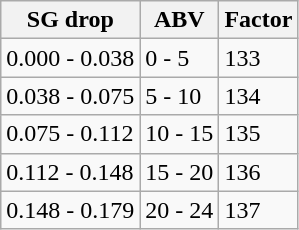<table class="wikitable">
<tr>
<th>SG drop</th>
<th>ABV</th>
<th>Factor</th>
</tr>
<tr>
<td>0.000 - 0.038</td>
<td>0 - 5</td>
<td>133</td>
</tr>
<tr>
<td>0.038 - 0.075</td>
<td>5 - 10</td>
<td>134</td>
</tr>
<tr>
<td>0.075 - 0.112</td>
<td>10 - 15</td>
<td>135</td>
</tr>
<tr>
<td>0.112 - 0.148</td>
<td>15 - 20</td>
<td>136</td>
</tr>
<tr>
<td>0.148 - 0.179</td>
<td>20 - 24</td>
<td>137</td>
</tr>
</table>
